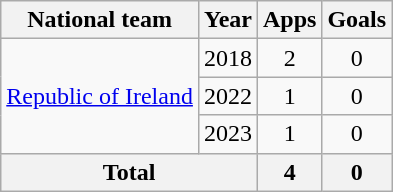<table class="wikitable" style="text-align:center">
<tr>
<th>National team</th>
<th>Year</th>
<th>Apps</th>
<th>Goals</th>
</tr>
<tr>
<td rowspan="3"><a href='#'>Republic of Ireland</a></td>
<td>2018</td>
<td>2</td>
<td>0</td>
</tr>
<tr>
<td>2022</td>
<td>1</td>
<td>0</td>
</tr>
<tr>
<td>2023</td>
<td>1</td>
<td>0</td>
</tr>
<tr>
<th colspan="2">Total</th>
<th>4</th>
<th>0</th>
</tr>
</table>
